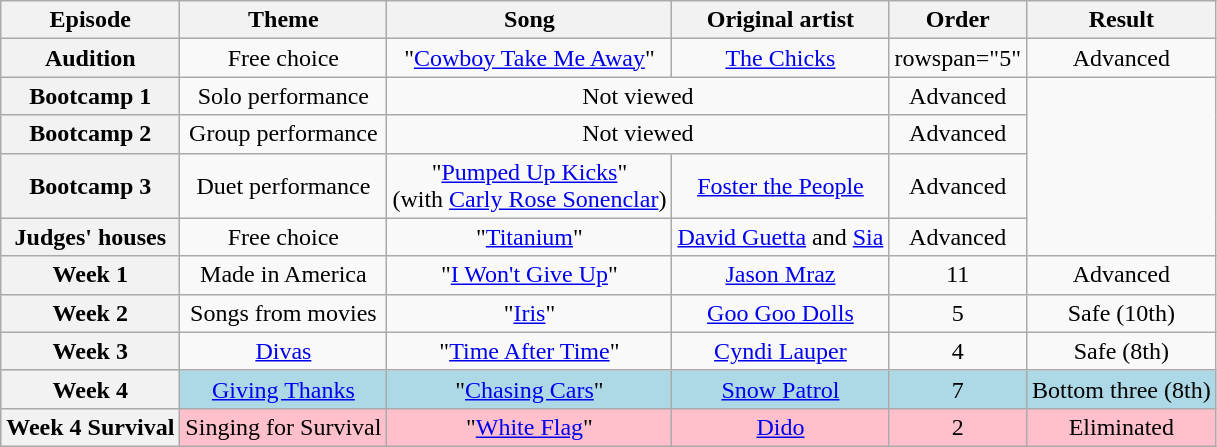<table class="wikitable" style="text-align:center;">
<tr>
<th scope="col">Episode</th>
<th scope="col">Theme</th>
<th scope="col">Song</th>
<th scope="col">Original artist</th>
<th scope="col">Order</th>
<th scope="col">Result</th>
</tr>
<tr>
<th scope="row">Audition</th>
<td>Free choice</td>
<td>"<a href='#'>Cowboy Take Me Away</a>"</td>
<td><a href='#'>The Chicks</a></td>
<td>rowspan="5" </td>
<td>Advanced</td>
</tr>
<tr>
<th scope="row">Bootcamp 1</th>
<td>Solo performance</td>
<td colspan="2">Not viewed</td>
<td>Advanced</td>
</tr>
<tr>
<th scope="row">Bootcamp 2</th>
<td>Group performance</td>
<td colspan="2">Not viewed</td>
<td>Advanced</td>
</tr>
<tr>
<th scope="row">Bootcamp 3</th>
<td>Duet performance</td>
<td>"<a href='#'>Pumped Up Kicks</a>"<br><span>(with <a href='#'>Carly Rose Sonenclar</a>)</span></td>
<td><a href='#'>Foster the People</a></td>
<td>Advanced</td>
</tr>
<tr>
<th scope="row">Judges' houses</th>
<td>Free choice</td>
<td>"<a href='#'>Titanium</a>"</td>
<td><a href='#'>David Guetta</a> and <a href='#'>Sia</a></td>
<td>Advanced</td>
</tr>
<tr>
<th scope="row">Week 1</th>
<td>Made in America</td>
<td>"<a href='#'>I Won't Give Up</a>"</td>
<td><a href='#'>Jason Mraz</a></td>
<td>11</td>
<td>Advanced</td>
</tr>
<tr>
<th scope="row">Week 2</th>
<td>Songs from movies</td>
<td>"<a href='#'>Iris</a>"</td>
<td><a href='#'>Goo Goo Dolls</a></td>
<td>5</td>
<td>Safe (10th)</td>
</tr>
<tr>
<th scope="row">Week 3</th>
<td><a href='#'>Divas</a></td>
<td>"<a href='#'>Time After Time</a>"</td>
<td><a href='#'>Cyndi Lauper</a></td>
<td>4</td>
<td>Safe (8th)</td>
</tr>
<tr style="background:lightblue;">
<th scope="row">Week 4</th>
<td><a href='#'>Giving Thanks</a></td>
<td>"<a href='#'>Chasing Cars</a>"</td>
<td><a href='#'>Snow Patrol</a></td>
<td>7</td>
<td>Bottom three (8th)</td>
</tr>
<tr style="background:pink;">
<th scope="row">Week 4 Survival</th>
<td>Singing for Survival</td>
<td>"<a href='#'>White Flag</a>"</td>
<td><a href='#'>Dido</a></td>
<td>2</td>
<td>Eliminated</td>
</tr>
</table>
